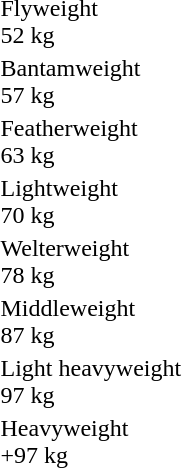<table>
<tr>
<td>Flyweight<br>52 kg</td>
<td></td>
<td></td>
<td></td>
</tr>
<tr>
<td>Bantamweight<br>57 kg</td>
<td></td>
<td></td>
<td></td>
</tr>
<tr>
<td>Featherweight<br>63 kg</td>
<td></td>
<td></td>
<td></td>
</tr>
<tr>
<td>Lightweight<br>70 kg</td>
<td></td>
<td></td>
<td></td>
</tr>
<tr>
<td>Welterweight<br>78 kg</td>
<td></td>
<td></td>
<td></td>
</tr>
<tr>
<td>Middleweight<br>87 kg</td>
<td></td>
<td></td>
<td></td>
</tr>
<tr>
<td>Light heavyweight<br>97 kg</td>
<td></td>
<td></td>
<td></td>
</tr>
<tr>
<td>Heavyweight<br>+97 kg</td>
<td></td>
<td></td>
<td></td>
</tr>
</table>
